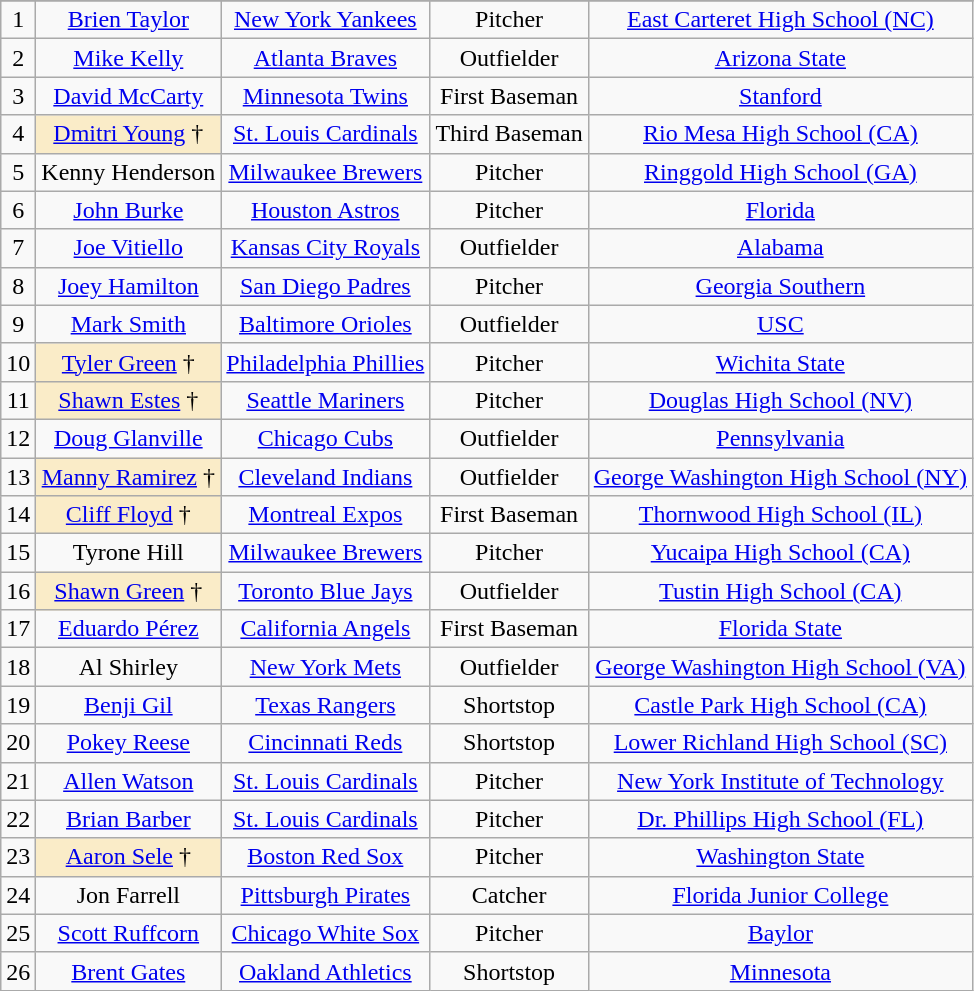<table class="wikitable" style="text-align:center">
<tr>
</tr>
<tr>
<td>1</td>
<td><a href='#'>Brien Taylor</a></td>
<td><a href='#'>New York Yankees</a></td>
<td>Pitcher</td>
<td><a href='#'>East Carteret High School (NC)</a></td>
</tr>
<tr>
<td>2</td>
<td><a href='#'>Mike Kelly</a></td>
<td><a href='#'>Atlanta Braves</a></td>
<td>Outfielder</td>
<td><a href='#'>Arizona State</a></td>
</tr>
<tr>
<td>3</td>
<td><a href='#'>David McCarty</a></td>
<td><a href='#'>Minnesota Twins</a></td>
<td>First Baseman</td>
<td><a href='#'>Stanford</a></td>
</tr>
<tr>
<td>4</td>
<td bgcolor="#FAECC8"><a href='#'>Dmitri Young</a> †</td>
<td><a href='#'>St. Louis Cardinals</a></td>
<td>Third Baseman</td>
<td><a href='#'>Rio Mesa High School (CA)</a></td>
</tr>
<tr>
<td>5</td>
<td>Kenny Henderson</td>
<td><a href='#'>Milwaukee Brewers</a></td>
<td>Pitcher</td>
<td><a href='#'>Ringgold High School (GA)</a></td>
</tr>
<tr>
<td>6</td>
<td><a href='#'>John Burke</a></td>
<td><a href='#'>Houston Astros</a></td>
<td>Pitcher</td>
<td><a href='#'>Florida</a></td>
</tr>
<tr>
<td>7</td>
<td><a href='#'>Joe Vitiello</a></td>
<td><a href='#'>Kansas City Royals</a></td>
<td>Outfielder</td>
<td><a href='#'>Alabama</a></td>
</tr>
<tr>
<td>8</td>
<td><a href='#'>Joey Hamilton</a></td>
<td><a href='#'>San Diego Padres</a></td>
<td>Pitcher</td>
<td><a href='#'>Georgia Southern</a></td>
</tr>
<tr>
<td>9</td>
<td><a href='#'>Mark Smith</a></td>
<td><a href='#'>Baltimore Orioles</a></td>
<td>Outfielder</td>
<td><a href='#'>USC</a></td>
</tr>
<tr>
<td>10</td>
<td bgcolor="#FAECC8"><a href='#'>Tyler Green</a> †</td>
<td><a href='#'>Philadelphia Phillies</a></td>
<td>Pitcher</td>
<td><a href='#'>Wichita State</a></td>
</tr>
<tr>
<td>11</td>
<td bgcolor="#FAECC8"><a href='#'>Shawn Estes</a> †</td>
<td><a href='#'>Seattle Mariners</a></td>
<td>Pitcher</td>
<td><a href='#'>Douglas High School (NV)</a></td>
</tr>
<tr>
<td>12</td>
<td><a href='#'>Doug Glanville</a></td>
<td><a href='#'>Chicago Cubs</a></td>
<td>Outfielder</td>
<td><a href='#'>Pennsylvania</a></td>
</tr>
<tr>
<td>13</td>
<td bgcolor="#FAECC8"><a href='#'>Manny Ramirez</a> †</td>
<td><a href='#'>Cleveland Indians</a></td>
<td>Outfielder</td>
<td><a href='#'>George Washington High School (NY)</a></td>
</tr>
<tr>
<td>14</td>
<td bgcolor="#FAECC8"><a href='#'>Cliff Floyd</a> †</td>
<td><a href='#'>Montreal Expos</a></td>
<td>First Baseman</td>
<td><a href='#'>Thornwood High School (IL)</a></td>
</tr>
<tr>
<td>15</td>
<td>Tyrone Hill</td>
<td><a href='#'>Milwaukee Brewers</a></td>
<td>Pitcher</td>
<td><a href='#'>Yucaipa High School (CA)</a></td>
</tr>
<tr>
<td>16</td>
<td bgcolor="#FAECC8"><a href='#'>Shawn Green</a> †</td>
<td><a href='#'>Toronto Blue Jays</a></td>
<td>Outfielder</td>
<td><a href='#'>Tustin High School (CA)</a></td>
</tr>
<tr>
<td>17</td>
<td><a href='#'>Eduardo Pérez</a></td>
<td><a href='#'>California Angels</a></td>
<td>First Baseman</td>
<td><a href='#'>Florida State</a></td>
</tr>
<tr>
<td>18</td>
<td>Al Shirley</td>
<td><a href='#'>New York Mets</a></td>
<td>Outfielder</td>
<td><a href='#'>George Washington High School (VA)</a></td>
</tr>
<tr>
<td>19</td>
<td><a href='#'>Benji Gil</a></td>
<td><a href='#'>Texas Rangers</a></td>
<td>Shortstop</td>
<td><a href='#'>Castle Park High School (CA)</a></td>
</tr>
<tr>
<td>20</td>
<td><a href='#'>Pokey Reese</a></td>
<td><a href='#'>Cincinnati Reds</a></td>
<td>Shortstop</td>
<td><a href='#'>Lower Richland High School (SC)</a></td>
</tr>
<tr>
<td>21</td>
<td><a href='#'>Allen Watson</a></td>
<td><a href='#'>St. Louis Cardinals</a></td>
<td>Pitcher</td>
<td><a href='#'>New York Institute of Technology</a></td>
</tr>
<tr>
<td>22</td>
<td><a href='#'>Brian Barber</a></td>
<td><a href='#'>St. Louis Cardinals</a></td>
<td>Pitcher</td>
<td><a href='#'>Dr. Phillips High School (FL)</a></td>
</tr>
<tr>
<td>23</td>
<td bgcolor="#FAECC8"><a href='#'>Aaron Sele</a> †</td>
<td><a href='#'>Boston Red Sox</a></td>
<td>Pitcher</td>
<td><a href='#'>Washington State</a></td>
</tr>
<tr>
<td>24</td>
<td>Jon Farrell</td>
<td><a href='#'>Pittsburgh Pirates</a></td>
<td>Catcher</td>
<td><a href='#'>Florida Junior College</a></td>
</tr>
<tr>
<td>25</td>
<td><a href='#'>Scott Ruffcorn</a></td>
<td><a href='#'>Chicago White Sox</a></td>
<td>Pitcher</td>
<td><a href='#'>Baylor</a></td>
</tr>
<tr>
<td>26</td>
<td><a href='#'>Brent Gates</a></td>
<td><a href='#'>Oakland Athletics</a></td>
<td>Shortstop</td>
<td><a href='#'>Minnesota</a></td>
</tr>
</table>
